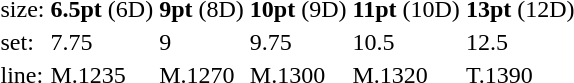<table style="margin-left:40px;">
<tr>
<td>size:</td>
<td><strong>6.5pt</strong> (6D)</td>
<td><strong>9pt</strong> (8D)</td>
<td><strong>10pt</strong> (9D)</td>
<td><strong>11pt</strong> (10D)</td>
<td><strong>13pt</strong> (12D)</td>
</tr>
<tr>
<td>set:</td>
<td>7.75</td>
<td>9</td>
<td>9.75</td>
<td>10.5</td>
<td>12.5</td>
</tr>
<tr>
<td>line:</td>
<td>M.1235</td>
<td>M.1270</td>
<td>M.1300</td>
<td>M.1320</td>
<td>T.1390</td>
</tr>
</table>
